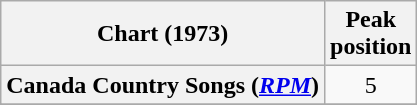<table class="wikitable sortable plainrowheaders" style="text-align:center">
<tr>
<th scope="col">Chart (1973)</th>
<th scope="col">Peak<br> position</th>
</tr>
<tr>
<th scope="row">Canada Country Songs (<em><a href='#'>RPM</a></em>)</th>
<td>5</td>
</tr>
<tr>
</tr>
<tr>
</tr>
</table>
